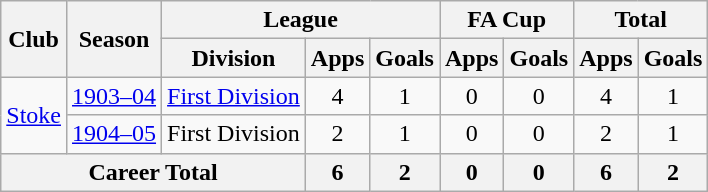<table class="wikitable" style="text-align: center;">
<tr>
<th rowspan="2">Club</th>
<th rowspan="2">Season</th>
<th colspan="3">League</th>
<th colspan="2">FA Cup</th>
<th colspan="2">Total</th>
</tr>
<tr>
<th>Division</th>
<th>Apps</th>
<th>Goals</th>
<th>Apps</th>
<th>Goals</th>
<th>Apps</th>
<th>Goals</th>
</tr>
<tr>
<td rowspan="2"><a href='#'>Stoke</a></td>
<td><a href='#'>1903–04</a></td>
<td><a href='#'>First Division</a></td>
<td>4</td>
<td>1</td>
<td>0</td>
<td>0</td>
<td>4</td>
<td>1</td>
</tr>
<tr>
<td><a href='#'>1904–05</a></td>
<td>First Division</td>
<td>2</td>
<td>1</td>
<td>0</td>
<td>0</td>
<td>2</td>
<td>1</td>
</tr>
<tr>
<th colspan="3">Career Total</th>
<th>6</th>
<th>2</th>
<th>0</th>
<th>0</th>
<th>6</th>
<th>2</th>
</tr>
</table>
